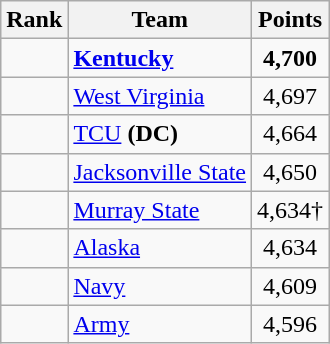<table class="wikitable sortable" style="text-align:center">
<tr>
<th>Rank</th>
<th>Team</th>
<th>Points</th>
</tr>
<tr>
<td></td>
<td align=left><strong><a href='#'>Kentucky</a></strong></td>
<td><strong>4,700</strong></td>
</tr>
<tr>
<td></td>
<td align=left><a href='#'>West Virginia</a></td>
<td>4,697</td>
</tr>
<tr>
<td></td>
<td align=left><a href='#'>TCU</a> <strong>(DC)</strong></td>
<td>4,664</td>
</tr>
<tr>
<td></td>
<td align=left><a href='#'>Jacksonville State</a></td>
<td>4,650</td>
</tr>
<tr>
<td></td>
<td align=left><a href='#'>Murray State</a></td>
<td>4,634†</td>
</tr>
<tr>
<td></td>
<td align=left><a href='#'>Alaska</a></td>
<td>4,634</td>
</tr>
<tr>
<td></td>
<td align=left><a href='#'>Navy</a></td>
<td>4,609</td>
</tr>
<tr>
<td></td>
<td align=left><a href='#'>Army</a></td>
<td>4,596</td>
</tr>
</table>
